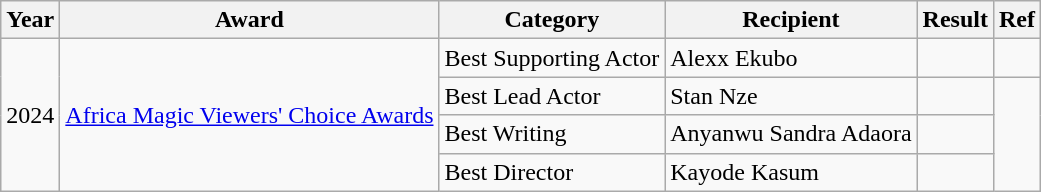<table class="wikitable">
<tr>
<th>Year</th>
<th>Award</th>
<th>Category</th>
<th>Recipient</th>
<th>Result</th>
<th>Ref</th>
</tr>
<tr>
<td rowspan="4">2024</td>
<td rowspan="4"><a href='#'>Africa Magic Viewers' Choice Awards</a></td>
<td>Best Supporting Actor</td>
<td>Alexx Ekubo</td>
<td></td>
<td></td>
</tr>
<tr>
<td>Best Lead Actor</td>
<td>Stan Nze</td>
<td></td>
</tr>
<tr>
<td>Best Writing</td>
<td>Anyanwu Sandra Adaora</td>
<td></td>
</tr>
<tr>
<td>Best Director</td>
<td>Kayode Kasum</td>
<td></td>
</tr>
</table>
